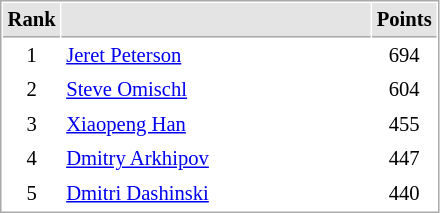<table cellspacing="1" cellpadding="3" style="border:1px solid #AAAAAA;font-size:86%">
<tr bgcolor="#E4E4E4">
<th style="border-bottom:1px solid #AAAAAA" width=10>Rank</th>
<th style="border-bottom:1px solid #AAAAAA" width=200></th>
<th style="border-bottom:1px solid #AAAAAA" width=20>Points</th>
</tr>
<tr>
<td align="center">1</td>
<td> <a href='#'>Jeret Peterson</a></td>
<td align=center>694</td>
</tr>
<tr>
<td align="center">2</td>
<td> <a href='#'>Steve Omischl</a></td>
<td align=center>604</td>
</tr>
<tr>
<td align="center">3</td>
<td> <a href='#'>Xiaopeng Han</a></td>
<td align=center>455</td>
</tr>
<tr>
<td align="center">4</td>
<td> <a href='#'>Dmitry Arkhipov</a></td>
<td align=center>447</td>
</tr>
<tr>
<td align="center">5</td>
<td> <a href='#'>Dmitri Dashinski</a></td>
<td align=center>440</td>
</tr>
</table>
